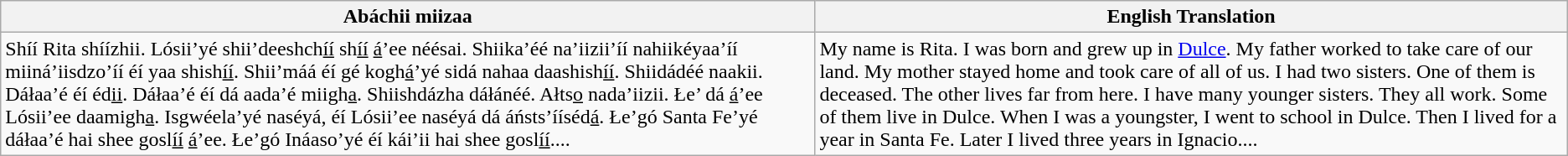<table class="wikitable">
<tr>
<th>Abáchii miizaa</th>
<th>English Translation</th>
</tr>
<tr>
<td>Shíí Rita shíízhii. Lósii’yé shii’deeshch<u>íí</u> sh<u>íí</u> <u>á</u>’ee néésai. Shiika’éé na’iizii’íí nahiikéyaa’íí miiná’iisdzo’íí éí yaa shish<u>íí</u>. Shii’máá éí gé kogh<u>á</u>’yé sidá nahaa daashish<u>íí</u>. Shiidádéé naakii. Dáłaa’é éí éd<u>ii</u>. Dáłaa’é éí dá aada’é miigh<u>a</u>. Shiishdázha dáłánéé. Ałts<u>o</u> nada’iizii. Łe’ dá <u>á</u>’ee Lósii’ee daamigh<u>a</u>. Isgwéela’yé naséyá, éí Lósii’ee naséyá dá áństs’ííséd<u>á</u>. Łe’gó Santa Fe’yé dáłaa’é hai shee gosl<u>íí</u> <u>á</u>’ee. Łe’gó Ináaso’yé éí kái’ii hai shee gosl<u>íí</u>....</td>
<td>My name is Rita. I was born and grew up in <a href='#'>Dulce</a>. My father worked to take care of our land. My mother stayed home and took care of all of us. I had two sisters. One of them is deceased. The other lives far from here. I have many younger sisters. They all work. Some of them live in Dulce. When I was a youngster, I went to school in Dulce. Then I lived for a year in Santa Fe. Later I lived three years in Ignacio....</td>
</tr>
</table>
